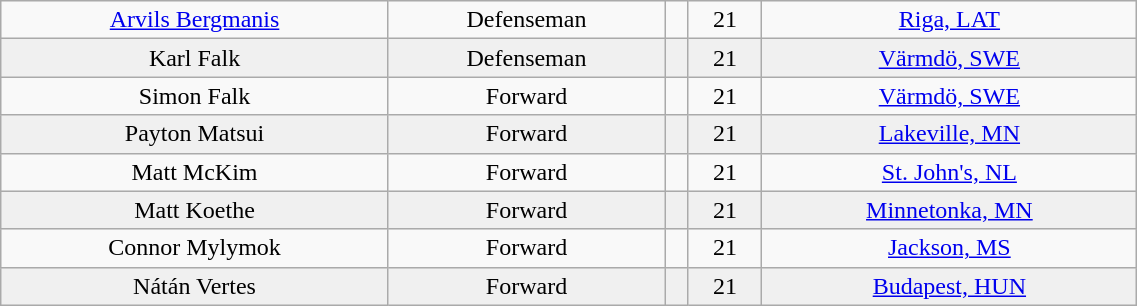<table class="wikitable" width="60%">
<tr align="center" bgcolor="">
<td><a href='#'>Arvils Bergmanis</a></td>
<td>Defenseman</td>
<td></td>
<td>21</td>
<td><a href='#'>Riga, LAT</a></td>
</tr>
<tr align="center" bgcolor="f0f0f0">
<td>Karl Falk</td>
<td>Defenseman</td>
<td></td>
<td>21</td>
<td><a href='#'>Värmdö, SWE</a></td>
</tr>
<tr align="center" bgcolor="">
<td>Simon Falk</td>
<td>Forward</td>
<td></td>
<td>21</td>
<td><a href='#'>Värmdö, SWE</a></td>
</tr>
<tr align="center" bgcolor="f0f0f0">
<td>Payton Matsui</td>
<td>Forward</td>
<td></td>
<td>21</td>
<td><a href='#'>Lakeville, MN</a></td>
</tr>
<tr align="center" bgcolor="">
<td>Matt McKim</td>
<td>Forward</td>
<td></td>
<td>21</td>
<td><a href='#'>St. John's, NL</a></td>
</tr>
<tr align="center" bgcolor="f0f0f0">
<td>Matt Koethe</td>
<td>Forward</td>
<td></td>
<td>21</td>
<td><a href='#'>Minnetonka, MN</a></td>
</tr>
<tr align="center" bgcolor="">
<td>Connor Mylymok</td>
<td>Forward</td>
<td></td>
<td>21</td>
<td><a href='#'>Jackson, MS</a></td>
</tr>
<tr align="center" bgcolor="f0f0f0">
<td>Nátán Vertes</td>
<td>Forward</td>
<td></td>
<td>21</td>
<td><a href='#'>Budapest, HUN</a></td>
</tr>
</table>
